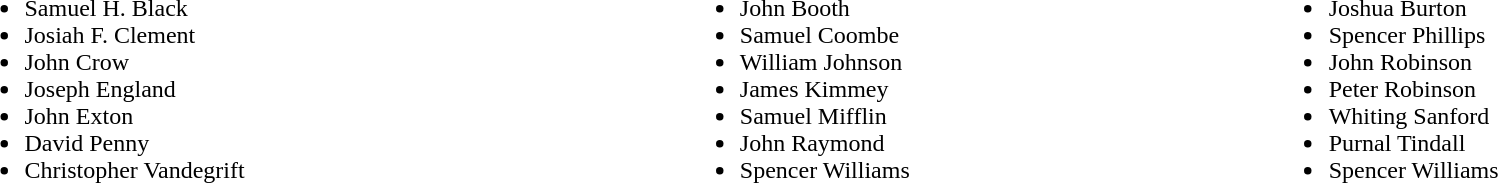<table width=100%>
<tr valign=top>
<td><br><ul><li>Samuel H. Black</li><li>Josiah F. Clement</li><li>John Crow</li><li>Joseph England</li><li>John Exton</li><li>David Penny</li><li>Christopher Vandegrift</li></ul></td>
<td><br><ul><li>John Booth</li><li>Samuel Coombe</li><li>William Johnson</li><li>James Kimmey</li><li>Samuel Mifflin</li><li>John Raymond</li><li>Spencer Williams</li></ul></td>
<td><br><ul><li>Joshua Burton</li><li>Spencer Phillips</li><li>John Robinson</li><li>Peter Robinson</li><li>Whiting Sanford</li><li>Purnal Tindall</li><li>Spencer Williams</li></ul></td>
</tr>
</table>
